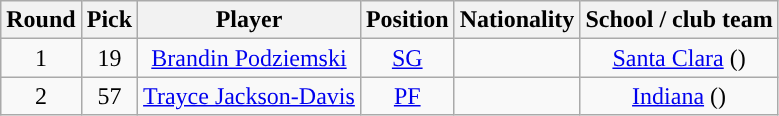<table class="wikitable sortable sortable">
<tr>
<th>Round</th>
<th>Pick</th>
<th>Player</th>
<th>Position</th>
<th>Nationality</th>
<th>School / club team</th>
</tr>
<tr style="text-align: center">
<td>1</td>
<td>19</td>
<td><a href='#'>Brandin Podziemski</a></td>
<td><a href='#'>SG</a></td>
<td></td>
<td><a href='#'>Santa Clara</a> ()</td>
</tr>
<tr style="text-align: center">
<td>2</td>
<td>57</td>
<td><a href='#'>Trayce Jackson-Davis</a></td>
<td><a href='#'>PF</a></td>
<td></td>
<td><a href='#'>Indiana</a> ()</td>
</tr>
</table>
